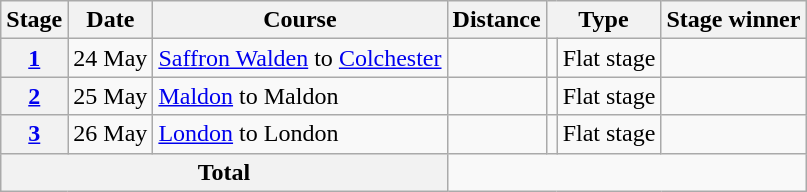<table class="wikitable sortable">
<tr>
<th scope="col">Stage</th>
<th scope="col">Date</th>
<th scope="col">Course</th>
<th scope="col">Distance</th>
<th colspan="2" scope="col">Type</th>
<th scope="col">Stage winner</th>
</tr>
<tr>
<th scope="row"><a href='#'>1</a></th>
<td style="text-align:center;">24 May</td>
<td><a href='#'>Saffron Walden</a> to <a href='#'>Colchester</a></td>
<td style="text-align:center;"></td>
<td></td>
<td>Flat stage</td>
<td></td>
</tr>
<tr>
<th scope="row"><a href='#'>2</a></th>
<td style="text-align:center;">25 May</td>
<td><a href='#'>Maldon</a> to Maldon</td>
<td style="text-align:center;"></td>
<td></td>
<td>Flat stage</td>
<td></td>
</tr>
<tr>
<th scope="row"><a href='#'>3</a></th>
<td style="text-align:center;">26 May</td>
<td><a href='#'>London</a> to London</td>
<td style="text-align:center;"></td>
<td></td>
<td>Flat stage</td>
<td></td>
</tr>
<tr>
<th colspan="3">Total</th>
<td colspan="4" style="text-align:center;"></td>
</tr>
</table>
